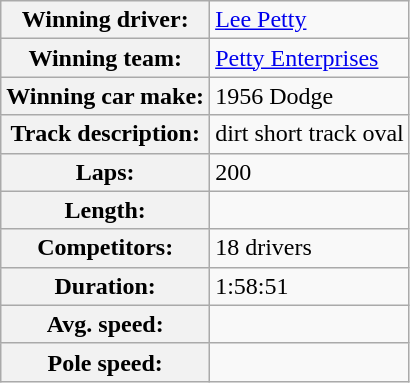<table class="wikitable" style=text-align:left>
<tr>
<th>Winning driver:</th>
<td><a href='#'>Lee Petty</a></td>
</tr>
<tr>
<th>Winning team:</th>
<td><a href='#'>Petty Enterprises</a></td>
</tr>
<tr>
<th>Winning car make:</th>
<td>1956 Dodge</td>
</tr>
<tr>
<th>Track description:</th>
<td> dirt short track oval</td>
</tr>
<tr>
<th>Laps:</th>
<td>200</td>
</tr>
<tr>
<th>Length:</th>
<td></td>
</tr>
<tr>
<th>Competitors:</th>
<td>18 drivers</td>
</tr>
<tr>
<th>Duration:</th>
<td>1:58:51</td>
</tr>
<tr>
<th>Avg. speed:</th>
<td></td>
</tr>
<tr>
<th>Pole speed:</th>
<td></td>
</tr>
</table>
